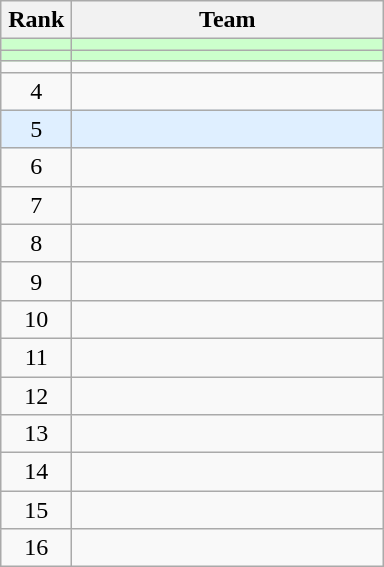<table class="wikitable" style="text-align:center">
<tr>
<th width=40>Rank</th>
<th width=200>Team</th>
</tr>
<tr bgcolor=#ccffcc>
<td></td>
<td style="text-align:left"></td>
</tr>
<tr bgcolor=#ccffcc>
<td></td>
<td style="text-align:left"></td>
</tr>
<tr>
<td></td>
<td style="text-align:left"></td>
</tr>
<tr>
<td>4</td>
<td style="text-align:left"></td>
</tr>
<tr bgcolor=#dfefff>
<td>5</td>
<td style="text-align:left"></td>
</tr>
<tr>
<td>6</td>
<td style="text-align:left"></td>
</tr>
<tr>
<td>7</td>
<td style="text-align:left"></td>
</tr>
<tr>
<td>8</td>
<td style="text-align:left"></td>
</tr>
<tr>
<td>9</td>
<td style="text-align:left"></td>
</tr>
<tr>
<td>10</td>
<td style="text-align:left"></td>
</tr>
<tr>
<td>11</td>
<td style="text-align:left"></td>
</tr>
<tr>
<td>12</td>
<td style="text-align:left"></td>
</tr>
<tr>
<td>13</td>
<td style="text-align:left"></td>
</tr>
<tr>
<td>14</td>
<td style="text-align:left"></td>
</tr>
<tr>
<td>15</td>
<td style="text-align:left"></td>
</tr>
<tr>
<td>16</td>
<td style="text-align:left"></td>
</tr>
</table>
